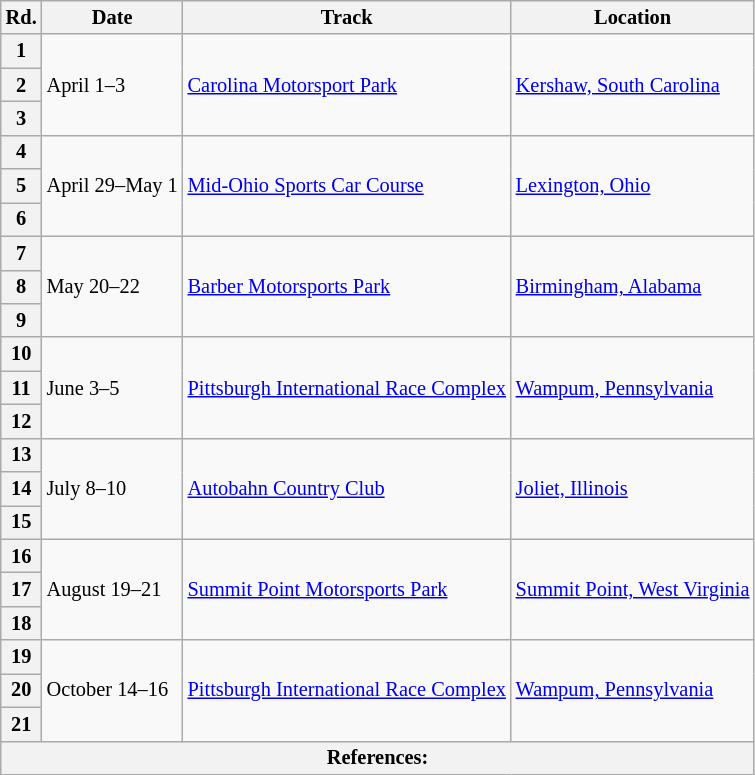<table class="wikitable" style="font-size: 85%">
<tr>
<th>Rd.</th>
<th>Date</th>
<th>Track</th>
<th>Location</th>
</tr>
<tr>
<th>1</th>
<td rowspan=3>April 1–3</td>
<td rowspan=3><a href='#'>Carolina Motorsport Park</a></td>
<td rowspan=3> <a href='#'>Kershaw, South Carolina</a></td>
</tr>
<tr>
<th>2</th>
</tr>
<tr>
<th>3</th>
</tr>
<tr>
<th>4</th>
<td rowspan=3>April 29–May 1</td>
<td rowspan=3><a href='#'>Mid-Ohio Sports Car Course</a></td>
<td rowspan=3> <a href='#'>Lexington, Ohio</a></td>
</tr>
<tr>
<th>5</th>
</tr>
<tr>
<th>6</th>
</tr>
<tr>
<th>7</th>
<td rowspan=3>May 20–22</td>
<td rowspan=3><a href='#'>Barber Motorsports Park</a></td>
<td rowspan=3> <a href='#'>Birmingham, Alabama</a></td>
</tr>
<tr>
<th>8</th>
</tr>
<tr>
<th>9</th>
</tr>
<tr>
<th>10</th>
<td rowspan=3>June 3–5</td>
<td rowspan=3><a href='#'>Pittsburgh International Race Complex</a></td>
<td rowspan=3> <a href='#'>Wampum, Pennsylvania</a></td>
</tr>
<tr>
<th>11</th>
</tr>
<tr>
<th>12</th>
</tr>
<tr>
<th>13</th>
<td rowspan=3>July 8–10</td>
<td rowspan=3><a href='#'>Autobahn Country Club</a></td>
<td rowspan=3> <a href='#'>Joliet, Illinois</a></td>
</tr>
<tr>
<th>14</th>
</tr>
<tr>
<th>15</th>
</tr>
<tr>
<th>16</th>
<td rowspan=3>August 19–21</td>
<td rowspan=3><a href='#'>Summit Point Motorsports Park</a></td>
<td rowspan=3> <a href='#'>Summit Point, West Virginia</a></td>
</tr>
<tr>
<th>17</th>
</tr>
<tr>
<th>18</th>
</tr>
<tr>
<th>19</th>
<td rowspan=3>October 14–16</td>
<td rowspan=3><a href='#'>Pittsburgh International Race Complex</a></td>
<td rowspan=3> <a href='#'>Wampum, Pennsylvania</a></td>
</tr>
<tr>
<th>20</th>
</tr>
<tr>
<th>21</th>
</tr>
<tr>
<th colspan="4">References: </th>
</tr>
</table>
